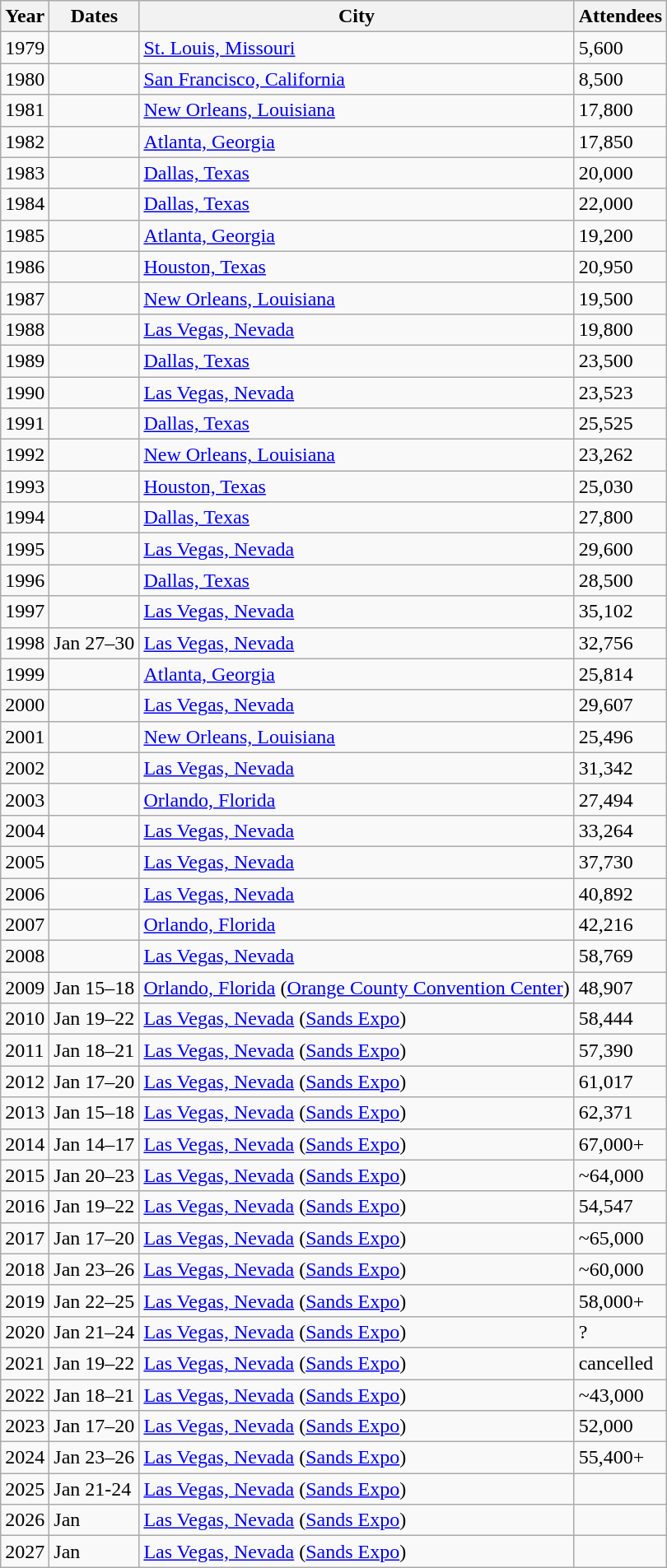<table class="wikitable sortable" text-align="center">
<tr>
<th>Year</th>
<th>Dates</th>
<th>City</th>
<th>Attendees</th>
</tr>
<tr>
<td>1979</td>
<td></td>
<td><a href='#'>St. Louis, Missouri</a></td>
<td>5,600</td>
</tr>
<tr>
<td>1980</td>
<td></td>
<td><a href='#'>San Francisco, California</a></td>
<td>8,500</td>
</tr>
<tr>
<td>1981</td>
<td></td>
<td><a href='#'>New Orleans, Louisiana</a></td>
<td>17,800</td>
</tr>
<tr>
<td>1982</td>
<td></td>
<td><a href='#'>Atlanta, Georgia</a></td>
<td>17,850</td>
</tr>
<tr>
<td>1983</td>
<td></td>
<td><a href='#'>Dallas, Texas</a></td>
<td>20,000</td>
</tr>
<tr>
<td>1984</td>
<td></td>
<td><a href='#'>Dallas, Texas</a></td>
<td>22,000</td>
</tr>
<tr>
<td>1985</td>
<td></td>
<td><a href='#'>Atlanta, Georgia</a></td>
<td>19,200</td>
</tr>
<tr>
<td>1986</td>
<td></td>
<td><a href='#'>Houston, Texas</a></td>
<td>20,950</td>
</tr>
<tr>
<td>1987</td>
<td></td>
<td><a href='#'>New Orleans, Louisiana</a></td>
<td>19,500</td>
</tr>
<tr>
<td>1988</td>
<td></td>
<td><a href='#'>Las Vegas, Nevada</a></td>
<td>19,800</td>
</tr>
<tr>
<td>1989</td>
<td></td>
<td><a href='#'>Dallas, Texas</a></td>
<td>23,500</td>
</tr>
<tr>
<td>1990</td>
<td></td>
<td><a href='#'>Las Vegas, Nevada</a></td>
<td>23,523</td>
</tr>
<tr>
<td>1991</td>
<td></td>
<td><a href='#'>Dallas, Texas</a></td>
<td>25,525</td>
</tr>
<tr>
<td>1992</td>
<td></td>
<td><a href='#'>New Orleans, Louisiana</a></td>
<td>23,262</td>
</tr>
<tr>
<td>1993</td>
<td></td>
<td><a href='#'>Houston, Texas</a></td>
<td>25,030</td>
</tr>
<tr>
<td>1994</td>
<td></td>
<td><a href='#'>Dallas, Texas</a></td>
<td>27,800</td>
</tr>
<tr>
<td>1995</td>
<td></td>
<td><a href='#'>Las Vegas, Nevada</a></td>
<td>29,600</td>
</tr>
<tr>
<td>1996</td>
<td></td>
<td><a href='#'>Dallas, Texas</a></td>
<td>28,500</td>
</tr>
<tr>
<td>1997</td>
<td></td>
<td><a href='#'>Las Vegas, Nevada</a></td>
<td>35,102</td>
</tr>
<tr>
<td>1998</td>
<td>Jan 27–30</td>
<td><a href='#'>Las Vegas, Nevada</a></td>
<td>32,756</td>
</tr>
<tr>
<td>1999</td>
<td></td>
<td><a href='#'>Atlanta, Georgia</a></td>
<td>25,814</td>
</tr>
<tr>
<td>2000</td>
<td></td>
<td><a href='#'>Las Vegas, Nevada</a></td>
<td>29,607</td>
</tr>
<tr>
<td>2001</td>
<td></td>
<td><a href='#'>New Orleans, Louisiana</a></td>
<td>25,496</td>
</tr>
<tr>
<td>2002</td>
<td></td>
<td><a href='#'>Las Vegas, Nevada</a></td>
<td>31,342</td>
</tr>
<tr>
<td>2003</td>
<td></td>
<td><a href='#'>Orlando, Florida</a></td>
<td>27,494</td>
</tr>
<tr>
<td>2004</td>
<td></td>
<td><a href='#'>Las Vegas, Nevada</a></td>
<td>33,264</td>
</tr>
<tr>
<td>2005</td>
<td></td>
<td><a href='#'>Las Vegas, Nevada</a></td>
<td>37,730</td>
</tr>
<tr>
<td>2006</td>
<td></td>
<td><a href='#'>Las Vegas, Nevada</a></td>
<td>40,892</td>
</tr>
<tr>
<td>2007</td>
<td></td>
<td><a href='#'>Orlando, Florida</a></td>
<td>42,216</td>
</tr>
<tr>
<td>2008</td>
<td></td>
<td><a href='#'>Las Vegas, Nevada</a></td>
<td>58,769</td>
</tr>
<tr>
<td>2009</td>
<td>Jan 15–18</td>
<td><a href='#'>Orlando, Florida</a> (<a href='#'>Orange County Convention Center</a>)</td>
<td>48,907</td>
</tr>
<tr>
<td>2010</td>
<td>Jan 19–22</td>
<td><a href='#'>Las Vegas, Nevada</a> (<a href='#'>Sands Expo</a>)</td>
<td>58,444</td>
</tr>
<tr>
<td>2011</td>
<td>Jan 18–21</td>
<td><a href='#'>Las Vegas, Nevada</a> (<a href='#'>Sands Expo</a>)</td>
<td>57,390</td>
</tr>
<tr>
<td>2012</td>
<td>Jan 17–20</td>
<td><a href='#'>Las Vegas, Nevada</a> (<a href='#'>Sands Expo</a>)</td>
<td>61,017</td>
</tr>
<tr>
<td>2013</td>
<td>Jan 15–18</td>
<td><a href='#'>Las Vegas, Nevada</a> (<a href='#'>Sands Expo</a>)</td>
<td>62,371</td>
</tr>
<tr>
<td>2014</td>
<td>Jan 14–17</td>
<td><a href='#'>Las Vegas, Nevada</a> (<a href='#'>Sands Expo</a>)</td>
<td>67,000+</td>
</tr>
<tr>
<td>2015</td>
<td>Jan 20–23</td>
<td><a href='#'>Las Vegas, Nevada</a> (<a href='#'>Sands Expo</a>)</td>
<td>~64,000</td>
</tr>
<tr>
<td>2016</td>
<td>Jan 19–22</td>
<td><a href='#'>Las Vegas, Nevada</a> (<a href='#'>Sands Expo</a>)</td>
<td>54,547</td>
</tr>
<tr>
<td>2017</td>
<td>Jan 17–20</td>
<td><a href='#'>Las Vegas, Nevada</a> (<a href='#'>Sands Expo</a>)</td>
<td>~65,000</td>
</tr>
<tr>
<td>2018</td>
<td>Jan 23–26</td>
<td><a href='#'>Las Vegas, Nevada</a> (<a href='#'>Sands Expo</a>)</td>
<td>~60,000</td>
</tr>
<tr>
<td>2019</td>
<td>Jan 22–25</td>
<td><a href='#'>Las Vegas, Nevada</a> (<a href='#'>Sands Expo</a>)</td>
<td>58,000+</td>
</tr>
<tr>
<td>2020</td>
<td>Jan 21–24</td>
<td><a href='#'>Las Vegas, Nevada</a> (<a href='#'>Sands Expo</a>)</td>
<td>?</td>
</tr>
<tr>
<td>2021</td>
<td>Jan 19–22</td>
<td><a href='#'>Las Vegas, Nevada</a> (<a href='#'>Sands Expo</a>)</td>
<td>cancelled</td>
</tr>
<tr>
<td>2022</td>
<td>Jan 18–21</td>
<td><a href='#'>Las Vegas, Nevada</a> (<a href='#'>Sands Expo</a>)</td>
<td>~43,000</td>
</tr>
<tr>
<td>2023</td>
<td>Jan 17–20</td>
<td><a href='#'>Las Vegas, Nevada</a> (<a href='#'>Sands Expo</a>)</td>
<td>52,000</td>
</tr>
<tr>
<td>2024</td>
<td>Jan 23–26</td>
<td><a href='#'>Las Vegas, Nevada</a> (<a href='#'>Sands Expo</a>)</td>
<td>55,400+</td>
</tr>
<tr>
<td>2025</td>
<td>Jan 21-24</td>
<td><a href='#'>Las Vegas, Nevada</a> (<a href='#'>Sands Expo</a>)</td>
<td></td>
</tr>
<tr>
<td>2026</td>
<td>Jan</td>
<td><a href='#'>Las Vegas, Nevada</a> (<a href='#'>Sands Expo</a>)</td>
<td></td>
</tr>
<tr>
<td>2027</td>
<td>Jan</td>
<td><a href='#'>Las Vegas, Nevada</a> (<a href='#'>Sands Expo</a>)</td>
<td></td>
</tr>
</table>
